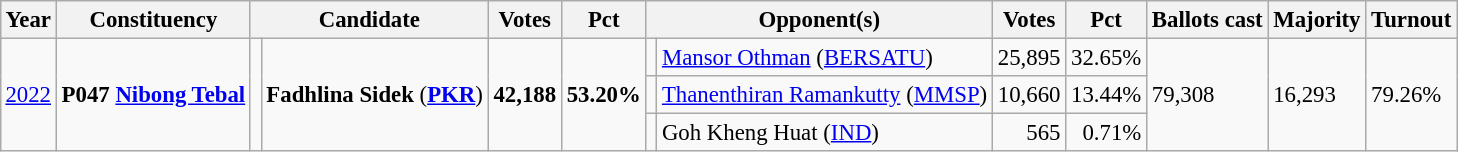<table class="wikitable" style="margin:0.5em ; font-size:95%">
<tr>
<th>Year</th>
<th>Constituency</th>
<th colspan=2>Candidate</th>
<th>Votes</th>
<th>Pct</th>
<th colspan=2>Opponent(s)</th>
<th>Votes</th>
<th>Pct</th>
<th>Ballots cast</th>
<th>Majority</th>
<th>Turnout</th>
</tr>
<tr>
<td rowspan="3"><a href='#'>2022</a></td>
<td rowspan="3"><strong>P047 <a href='#'>Nibong Tebal</a></strong></td>
<td rowspan="3" ></td>
<td rowspan="3"><strong>Fadhlina Sidek</strong> (<a href='#'><strong>PKR</strong></a>)</td>
<td rowspan="3" align="right"><strong>42,188</strong></td>
<td rowspan="3"><strong>53.20%</strong></td>
<td bgcolor=></td>
<td><a href='#'>Mansor Othman</a> (<a href='#'>BERSATU</a>)</td>
<td align="right">25,895</td>
<td>32.65%</td>
<td rowspan="3">79,308</td>
<td rowspan="3">16,293</td>
<td rowspan="3">79.26%</td>
</tr>
<tr>
<td></td>
<td><a href='#'>Thanenthiran Ramankutty</a> (<a href='#'>MMSP</a>)</td>
<td align="right">10,660</td>
<td>13.44%</td>
</tr>
<tr>
<td></td>
<td>Goh Kheng Huat (<a href='#'>IND</a>)</td>
<td align="right">565</td>
<td align="right">0.71%</td>
</tr>
</table>
